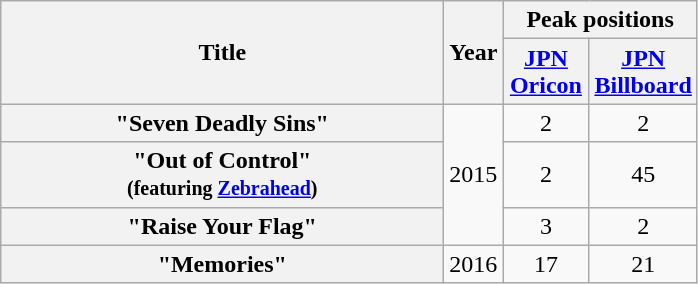<table class="wikitable plainrowheaders" style="text-align:center;">
<tr>
<th scope="col" rowspan="2" style="width:18em;">Title</th>
<th scope="col" rowspan="2">Year</th>
<th scope="col" colspan="2">Peak positions</th>
</tr>
<tr>
<th style="width:50px;" scope="col"><a href='#'>JPN<br>Oricon</a></th>
<th style="width:50px;" scope="col"><a href='#'>JPN<br>Billboard</a></th>
</tr>
<tr>
<th scope="row">"Seven Deadly Sins"</th>
<td rowspan="3">2015</td>
<td>2</td>
<td>2</td>
</tr>
<tr>
<th scope="row">"Out of Control" <br><small>(featuring <a href='#'>Zebrahead</a>)</small></th>
<td>2</td>
<td>45</td>
</tr>
<tr>
<th scope="row">"Raise Your Flag"</th>
<td>3</td>
<td>2</td>
</tr>
<tr>
<th scope="row">"Memories"</th>
<td>2016</td>
<td>17</td>
<td>21</td>
</tr>
</table>
